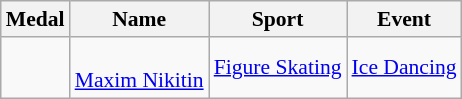<table class="wikitable sortable" style="font-size:90%">
<tr>
<th>Medal</th>
<th>Name</th>
<th>Sport</th>
<th>Event</th>
</tr>
<tr>
<td></td>
<td><br><a href='#'>Maxim Nikitin</a></td>
<td><a href='#'>Figure Skating</a></td>
<td><a href='#'>Ice Dancing</a></td>
</tr>
</table>
